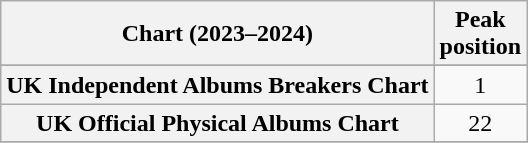<table class="wikitable sortable plainrowheaders" style="text-align:center;">
<tr>
<th scope="col">Chart (2023–2024)</th>
<th scope="col">Peak<br>position</th>
</tr>
<tr>
</tr>
<tr>
</tr>
<tr>
</tr>
<tr>
</tr>
<tr>
<th scope="row" align="left">UK Independent Albums Breakers Chart</th>
<td style="text-align:center;">1</td>
</tr>
<tr>
<th scope="row" align="left">UK Official Physical Albums Chart</th>
<td style="text-align:center;">22</td>
</tr>
<tr>
</tr>
</table>
